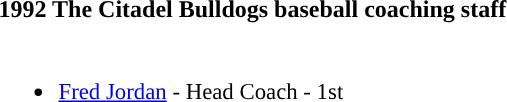<table class="toccolours" style="text-align: left;">
<tr>
<th colspan="9">1992 The Citadel Bulldogs baseball coaching staff</th>
</tr>
<tr>
<td style="font-size: 95%;" valign="top"><br><ul><li><a href='#'>Fred Jordan</a> - Head Coach - 1st</li></ul></td>
</tr>
</table>
